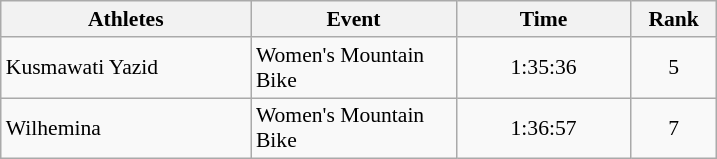<table class=wikitable style="font-size:90%; text-align:center">
<tr>
<th width="160">Athletes</th>
<th width="130">Event</th>
<th width="110">Time</th>
<th width="50">Rank</th>
</tr>
<tr>
<td align=left>Kusmawati Yazid</td>
<td align=left>Women's Mountain Bike</td>
<td>1:35:36</td>
<td>5</td>
</tr>
<tr>
<td align=left>Wilhemina</td>
<td align=left>Women's Mountain Bike</td>
<td>1:36:57</td>
<td>7</td>
</tr>
</table>
